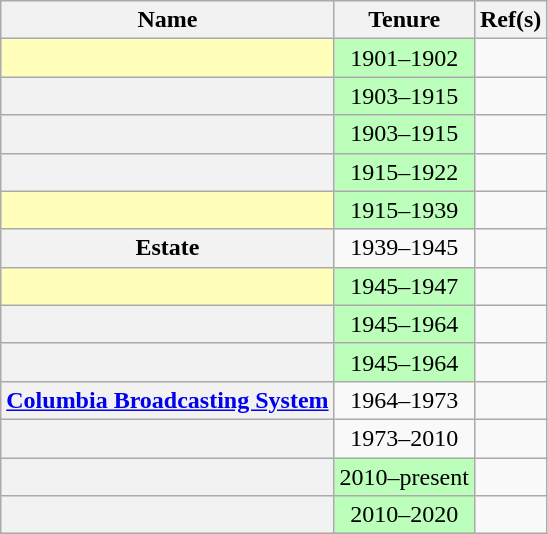<table class="wikitable sortable plainrowheaders"  style="text-align:center;">
<tr>
<th scope="col">Name</th>
<th scope="col">Tenure</th>
<th scope="col" class="unsortable">Ref(s)</th>
</tr>
<tr>
<th scope="row" scope="row" style="background:#ffb;"></th>
<td style="background:#bfb;">1901–1902</td>
<td></td>
</tr>
<tr>
<th scope="row"></th>
<td style="background:#bfb;">1903–1915</td>
<td></td>
</tr>
<tr>
<th scope="row"></th>
<td style="background:#bfb;">1903–1915</td>
<td></td>
</tr>
<tr>
<th scope="row"></th>
<td style="background:#bfb;">1915–1922</td>
<td></td>
</tr>
<tr>
<th scope="row" scope="row" style="background:#ffb;"></th>
<td style="background:#bfb;">1915–1939</td>
<td></td>
</tr>
<tr>
<th scope="row"> Estate</th>
<td>1939–1945</td>
<td></td>
</tr>
<tr>
<th scope="row" scope="row" style="background:#ffb;"></th>
<td style="background:#bfb;">1945–1947</td>
<td></td>
</tr>
<tr>
<th scope="row"></th>
<td style="background:#bfb;">1945–1964</td>
<td></td>
</tr>
<tr>
<th scope="row"></th>
<td style="background:#bfb;">1945–1964</td>
<td></td>
</tr>
<tr>
<th scope="row"><a href='#'>Columbia Broadcasting System</a></th>
<td>1964–1973</td>
<td></td>
</tr>
<tr>
<th scope="row"></th>
<td>1973–2010</td>
<td></td>
</tr>
<tr>
<th scope="row"></th>
<td style="background:#bfb;">2010–present</td>
<td></td>
</tr>
<tr>
<th scope="row"></th>
<td style="background:#bfb;">2010–2020</td>
<td></td>
</tr>
</table>
